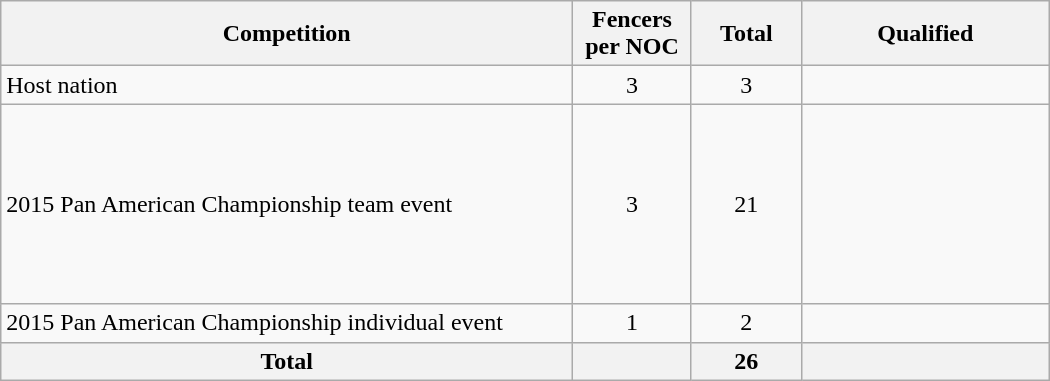<table class = "wikitable" width=700>
<tr>
<th width=500>Competition</th>
<th width=80>Fencers per NOC</th>
<th width=80>Total</th>
<th width=200>Qualified</th>
</tr>
<tr>
<td>Host nation</td>
<td align="center">3</td>
<td align="center">3</td>
<td></td>
</tr>
<tr>
<td>2015 Pan American Championship team event</td>
<td align="center">3</td>
<td align="center">21</td>
<td><br><br><br><br><br><br><s></s><br></td>
</tr>
<tr>
<td>2015 Pan American Championship individual event</td>
<td align="center">1</td>
<td align="center">2</td>
<td><br></td>
</tr>
<tr>
<th>Total</th>
<th></th>
<th>26</th>
<th></th>
</tr>
</table>
